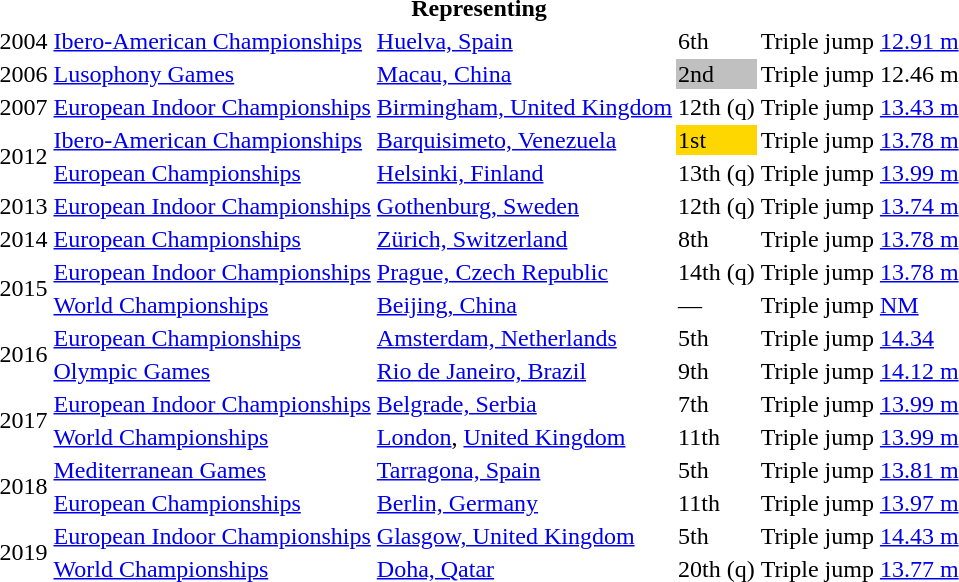<table>
<tr>
<th colspan="6">Representing </th>
</tr>
<tr>
<td>2004</td>
<td><a href='#'>Ibero-American Championships</a></td>
<td><a href='#'>Huelva, Spain</a></td>
<td>6th</td>
<td>Triple jump</td>
<td><a href='#'>12.91 m</a></td>
</tr>
<tr>
<td>2006</td>
<td><a href='#'>Lusophony Games</a></td>
<td><a href='#'>Macau, China</a></td>
<td bgcolor=silver>2nd</td>
<td>Triple jump</td>
<td>12.46 m</td>
</tr>
<tr>
<td>2007</td>
<td><a href='#'>European Indoor Championships</a></td>
<td><a href='#'>Birmingham, United Kingdom</a></td>
<td>12th (q)</td>
<td>Triple jump</td>
<td><a href='#'>13.43 m</a></td>
</tr>
<tr>
<td rowspan=2>2012</td>
<td><a href='#'>Ibero-American Championships</a></td>
<td><a href='#'>Barquisimeto, Venezuela</a></td>
<td bgcolor=gold>1st</td>
<td>Triple jump</td>
<td><a href='#'>13.78 m</a></td>
</tr>
<tr>
<td><a href='#'>European Championships</a></td>
<td><a href='#'>Helsinki, Finland</a></td>
<td>13th (q)</td>
<td>Triple jump</td>
<td><a href='#'>13.99 m</a></td>
</tr>
<tr>
<td>2013</td>
<td><a href='#'>European Indoor Championships</a></td>
<td><a href='#'>Gothenburg, Sweden</a></td>
<td>12th (q)</td>
<td>Triple jump</td>
<td><a href='#'>13.74 m</a></td>
</tr>
<tr>
<td>2014</td>
<td><a href='#'>European Championships</a></td>
<td><a href='#'>Zürich, Switzerland</a></td>
<td>8th</td>
<td>Triple jump</td>
<td><a href='#'>13.78 m</a></td>
</tr>
<tr>
<td rowspan=2>2015</td>
<td><a href='#'>European Indoor Championships</a></td>
<td><a href='#'>Prague, Czech Republic</a></td>
<td>14th (q)</td>
<td>Triple jump</td>
<td><a href='#'>13.78 m</a></td>
</tr>
<tr>
<td><a href='#'>World Championships</a></td>
<td><a href='#'>Beijing, China</a></td>
<td>—</td>
<td>Triple jump</td>
<td><a href='#'>NM</a></td>
</tr>
<tr>
<td rowspan=2>2016</td>
<td><a href='#'>European Championships</a></td>
<td><a href='#'>Amsterdam, Netherlands</a></td>
<td>5th</td>
<td>Triple jump</td>
<td><a href='#'>14.34</a></td>
</tr>
<tr>
<td><a href='#'>Olympic Games</a></td>
<td><a href='#'>Rio de Janeiro, Brazil</a></td>
<td>9th</td>
<td>Triple jump</td>
<td><a href='#'>14.12 m</a></td>
</tr>
<tr>
<td rowspan=2>2017</td>
<td><a href='#'>European Indoor Championships</a></td>
<td><a href='#'>Belgrade, Serbia</a></td>
<td>7th</td>
<td>Triple jump</td>
<td><a href='#'>13.99 m</a></td>
</tr>
<tr>
<td><a href='#'>World Championships</a></td>
<td><a href='#'>London</a>, <a href='#'>United Kingdom</a></td>
<td>11th</td>
<td>Triple jump</td>
<td><a href='#'>13.99 m</a></td>
</tr>
<tr>
<td rowspan=2>2018</td>
<td><a href='#'>Mediterranean Games</a></td>
<td><a href='#'>Tarragona, Spain</a></td>
<td>5th</td>
<td>Triple jump</td>
<td><a href='#'>13.81 m</a></td>
</tr>
<tr>
<td><a href='#'>European Championships</a></td>
<td><a href='#'>Berlin, Germany</a></td>
<td>11th</td>
<td>Triple jump</td>
<td><a href='#'>13.97 m</a></td>
</tr>
<tr>
<td rowspan=2>2019</td>
<td><a href='#'>European Indoor Championships</a></td>
<td><a href='#'>Glasgow, United Kingdom</a></td>
<td>5th</td>
<td>Triple jump</td>
<td><a href='#'>14.43 m</a></td>
</tr>
<tr>
<td><a href='#'>World Championships</a></td>
<td><a href='#'>Doha, Qatar</a></td>
<td>20th (q)</td>
<td>Triple jump</td>
<td><a href='#'>13.77 m</a></td>
</tr>
</table>
